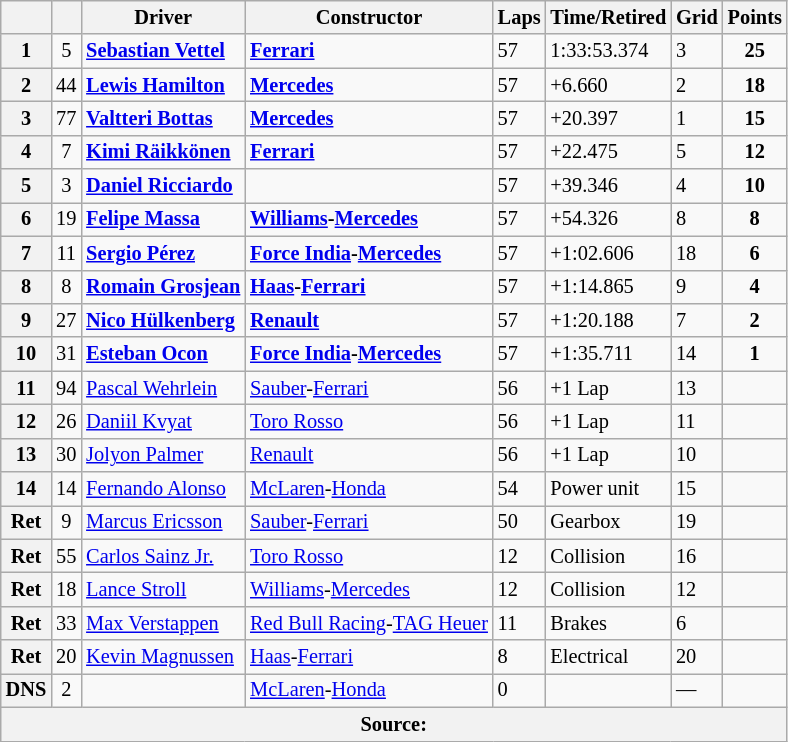<table class="wikitable sortable" style="font-size: 85%;">
<tr>
<th></th>
<th></th>
<th>Driver</th>
<th>Constructor</th>
<th class="unsortable">Laps</th>
<th class="unsortable">Time/Retired</th>
<th>Grid</th>
<th>Points</th>
</tr>
<tr>
<th>1</th>
<td align="center">5</td>
<td data-sort-value="VET"> <strong><a href='#'>Sebastian Vettel</a></strong></td>
<td><strong><a href='#'>Ferrari</a></strong></td>
<td>57</td>
<td>1:33:53.374</td>
<td>3</td>
<td align="center"><strong>25</strong></td>
</tr>
<tr>
<th>2</th>
<td align="center">44</td>
<td data-sort-value="HAM"> <strong><a href='#'>Lewis Hamilton</a></strong></td>
<td><strong><a href='#'>Mercedes</a></strong></td>
<td>57</td>
<td>+6.660</td>
<td>2</td>
<td align="center"><strong>18</strong></td>
</tr>
<tr>
<th>3</th>
<td align="center">77</td>
<td data-sort-value="BOT"> <strong><a href='#'>Valtteri Bottas</a></strong></td>
<td><strong><a href='#'>Mercedes</a></strong></td>
<td>57</td>
<td>+20.397</td>
<td>1</td>
<td align="center"><strong>15</strong></td>
</tr>
<tr>
<th>4</th>
<td align="center">7</td>
<td data-sort-value="RAI"> <strong><a href='#'>Kimi Räikkönen</a></strong></td>
<td><strong><a href='#'>Ferrari</a></strong></td>
<td>57</td>
<td>+22.475</td>
<td>5</td>
<td align="center"><strong>12</strong></td>
</tr>
<tr>
<th>5</th>
<td align="center">3</td>
<td data-sort-value="RIC"> <strong><a href='#'>Daniel Ricciardo</a></strong></td>
<td></td>
<td>57</td>
<td>+39.346</td>
<td>4</td>
<td align=center><strong>10</strong></td>
</tr>
<tr>
<th>6</th>
<td align="center">19</td>
<td data-sort-value="MAS"> <strong><a href='#'>Felipe Massa</a></strong></td>
<td><strong><a href='#'>Williams</a>-<a href='#'>Mercedes</a></strong></td>
<td>57</td>
<td>+54.326</td>
<td>8</td>
<td align="center"><strong>8</strong></td>
</tr>
<tr>
<th>7</th>
<td align="center">11</td>
<td data-sort-value="PER"> <strong><a href='#'>Sergio Pérez</a></strong></td>
<td><strong><a href='#'>Force India</a>-<a href='#'>Mercedes</a></strong></td>
<td>57</td>
<td>+1:02.606</td>
<td>18</td>
<td align="center"><strong>6</strong></td>
</tr>
<tr>
<th>8</th>
<td align="center">8</td>
<td data-sort-value="GRO"> <strong><a href='#'>Romain Grosjean</a></strong></td>
<td><strong><a href='#'>Haas</a>-<a href='#'>Ferrari</a></strong></td>
<td>57</td>
<td>+1:14.865</td>
<td>9</td>
<td align="center"><strong>4</strong></td>
</tr>
<tr>
<th>9</th>
<td align="center">27</td>
<td data-sort-value="HUL"> <strong><a href='#'>Nico Hülkenberg</a></strong></td>
<td><strong><a href='#'>Renault</a></strong></td>
<td>57</td>
<td>+1:20.188</td>
<td>7</td>
<td align="center"><strong>2</strong></td>
</tr>
<tr>
<th>10</th>
<td align="center">31</td>
<td data-sort-value="OCO"> <strong><a href='#'>Esteban Ocon</a></strong></td>
<td><strong><a href='#'>Force India</a>-<a href='#'>Mercedes</a></strong></td>
<td>57</td>
<td>+1:35.711</td>
<td>14</td>
<td align="center"><strong>1</strong></td>
</tr>
<tr>
<th>11</th>
<td align="center">94</td>
<td data-sort-value="WEH"> <a href='#'>Pascal Wehrlein</a></td>
<td><a href='#'>Sauber</a>-<a href='#'>Ferrari</a></td>
<td>56</td>
<td>+1 Lap</td>
<td>13</td>
<td></td>
</tr>
<tr>
<th>12</th>
<td align="center">26</td>
<td data-sort-value="KVY"> <a href='#'>Daniil Kvyat</a></td>
<td><a href='#'>Toro Rosso</a></td>
<td>56</td>
<td>+1 Lap</td>
<td>11</td>
<td></td>
</tr>
<tr>
<th>13</th>
<td align="center">30</td>
<td data-sort-value="PAL"> <a href='#'>Jolyon Palmer</a></td>
<td><a href='#'>Renault</a></td>
<td>56</td>
<td>+1 Lap</td>
<td>10</td>
<td></td>
</tr>
<tr>
<th>14</th>
<td align="center">14</td>
<td data-sort-value="ALO"> <a href='#'>Fernando Alonso</a></td>
<td><a href='#'>McLaren</a>-<a href='#'>Honda</a></td>
<td>54</td>
<td>Power unit</td>
<td>15</td>
<td></td>
</tr>
<tr>
<th data-sort-value="15">Ret</th>
<td align="center">9</td>
<td data-sort-value="ERI"> <a href='#'>Marcus Ericsson</a></td>
<td><a href='#'>Sauber</a>-<a href='#'>Ferrari</a></td>
<td>50</td>
<td>Gearbox</td>
<td>19</td>
<td></td>
</tr>
<tr>
<th data-sort-value="16">Ret</th>
<td align="center">55</td>
<td data-sort-value="SAI"> <a href='#'>Carlos Sainz Jr.</a></td>
<td><a href='#'>Toro Rosso</a></td>
<td>12</td>
<td>Collision</td>
<td>16</td>
<td></td>
</tr>
<tr>
<th data-sort-value="17">Ret</th>
<td align="center">18</td>
<td data-sort-value="STR"> <a href='#'>Lance Stroll</a></td>
<td><a href='#'>Williams</a>-<a href='#'>Mercedes</a></td>
<td>12</td>
<td>Collision</td>
<td>12</td>
<td></td>
</tr>
<tr>
<th data-sort-value="18">Ret</th>
<td align="center">33</td>
<td data-sort-value="VER"> <a href='#'>Max Verstappen</a></td>
<td><a href='#'>Red Bull Racing</a>-<a href='#'>TAG Heuer</a></td>
<td>11</td>
<td>Brakes</td>
<td>6</td>
<td></td>
</tr>
<tr>
<th data-sort-value="19">Ret</th>
<td align="center">20</td>
<td data-sort-value="MAG"> <a href='#'>Kevin Magnussen</a></td>
<td><a href='#'>Haas</a>-<a href='#'>Ferrari</a></td>
<td>8</td>
<td>Electrical</td>
<td>20</td>
<td></td>
</tr>
<tr>
<th data-sort-value="20">DNS</th>
<td align="center">2</td>
<td data-sort-value="VAN"></td>
<td><a href='#'>McLaren</a>-<a href='#'>Honda</a></td>
<td>0</td>
<td></td>
<td data-sort-value="21">—</td>
<td></td>
</tr>
<tr>
<th colspan="8">Source:</th>
</tr>
</table>
